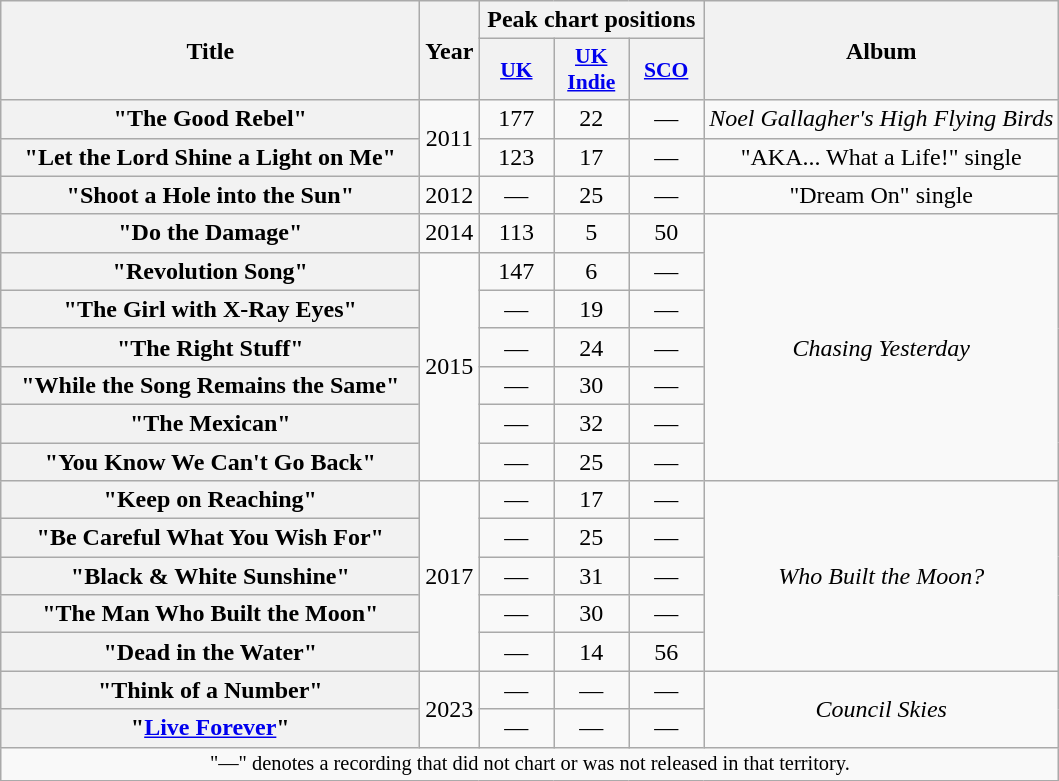<table class="wikitable plainrowheaders" style="text-align:center;">
<tr>
<th scope="col" rowspan="2" style="width:17em;">Title</th>
<th scope="col" rowspan="2">Year</th>
<th scope="col" colspan="3">Peak chart positions</th>
<th scope="col" rowspan="2">Album</th>
</tr>
<tr>
<th scope="col" style="width:3em;font-size:90%;"><a href='#'>UK</a><br></th>
<th scope="col" style="width:3em;font-size:90%;"><a href='#'>UK<br>Indie</a><br></th>
<th scope="col" style="width:3em;font-size:90%;"><a href='#'>SCO</a><br></th>
</tr>
<tr>
<th scope="row">"The Good Rebel"</th>
<td rowspan="2">2011</td>
<td>177</td>
<td>22</td>
<td>—</td>
<td><em>Noel Gallagher's High Flying Birds</em></td>
</tr>
<tr>
<th scope="row">"Let the Lord Shine a Light on Me"</th>
<td>123</td>
<td>17</td>
<td>—</td>
<td>"AKA... What a Life!" single</td>
</tr>
<tr>
<th scope="row">"Shoot a Hole into the Sun"</th>
<td>2012</td>
<td>—</td>
<td>25</td>
<td>—</td>
<td>"Dream On" single</td>
</tr>
<tr>
<th scope="row">"Do the Damage"</th>
<td>2014</td>
<td>113</td>
<td>5</td>
<td>50</td>
<td rowspan="7"><em>Chasing Yesterday</em></td>
</tr>
<tr>
<th scope="row">"Revolution Song"</th>
<td rowspan="6">2015</td>
<td>147</td>
<td>6</td>
<td>—</td>
</tr>
<tr>
<th scope="row">"The Girl with X-Ray Eyes"</th>
<td>—</td>
<td>19</td>
<td>—</td>
</tr>
<tr>
<th scope="row">"The Right Stuff"</th>
<td>—</td>
<td>24</td>
<td>—</td>
</tr>
<tr>
<th scope="row">"While the Song Remains the Same"</th>
<td>—</td>
<td>30</td>
<td>—</td>
</tr>
<tr>
<th scope="row">"The Mexican"</th>
<td>—</td>
<td>32</td>
<td>—</td>
</tr>
<tr>
<th scope="row">"You Know We Can't Go Back"</th>
<td>—</td>
<td>25</td>
<td>—</td>
</tr>
<tr>
<th scope="row">"Keep on Reaching"</th>
<td rowspan="5">2017</td>
<td>—</td>
<td>17</td>
<td>—</td>
<td rowspan="5"><em>Who Built the Moon?</em></td>
</tr>
<tr>
<th scope="row">"Be Careful What You Wish For"</th>
<td>—</td>
<td>25</td>
<td>—</td>
</tr>
<tr>
<th scope="row">"Black & White Sunshine"</th>
<td>—</td>
<td>31</td>
<td>—</td>
</tr>
<tr>
<th scope="row">"The Man Who Built the Moon"</th>
<td>—</td>
<td>30</td>
<td>—</td>
</tr>
<tr>
<th scope="row">"Dead in the Water"</th>
<td>—</td>
<td>14</td>
<td>56</td>
</tr>
<tr>
<th scope="row">"Think of a Number"</th>
<td rowspan="2">2023</td>
<td>—</td>
<td>—</td>
<td>—</td>
<td rowspan="2"><em>Council Skies</em></td>
</tr>
<tr>
<th scope="row">"<a href='#'>Live Forever</a>"</th>
<td>—</td>
<td>—</td>
<td>—</td>
</tr>
<tr>
<td colspan="7" style="font-size:85%">"—" denotes a recording that did not chart or was not released in that territory.</td>
</tr>
</table>
